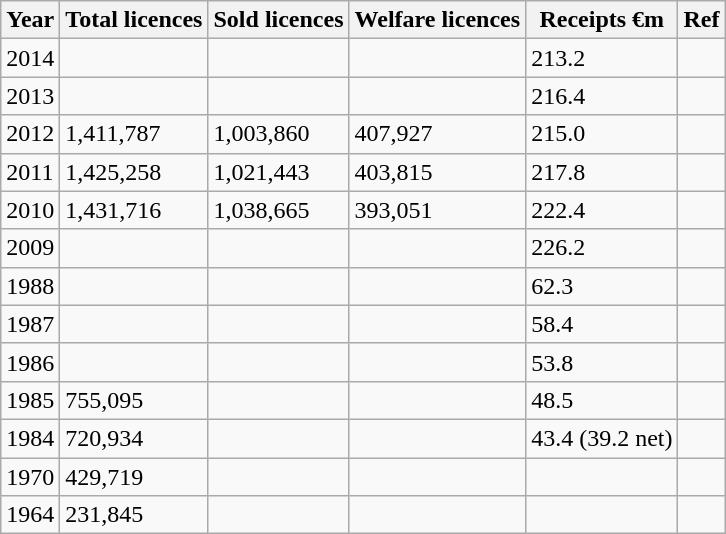<table class="wikitable sortable">
<tr>
<th>Year</th>
<th>Total licences</th>
<th>Sold licences</th>
<th>Welfare licences</th>
<th>Receipts €m</th>
<th>Ref</th>
</tr>
<tr>
<td>2014</td>
<td></td>
<td></td>
<td></td>
<td>213.2</td>
<td></td>
</tr>
<tr>
<td>2013</td>
<td></td>
<td></td>
<td></td>
<td>216.4</td>
<td></td>
</tr>
<tr>
<td>2012</td>
<td>1,411,787</td>
<td>1,003,860</td>
<td>407,927</td>
<td>215.0</td>
<td></td>
</tr>
<tr>
<td>2011</td>
<td>1,425,258</td>
<td>1,021,443</td>
<td>403,815</td>
<td>217.8</td>
<td></td>
</tr>
<tr>
<td>2010</td>
<td>1,431,716</td>
<td>1,038,665</td>
<td>393,051</td>
<td>222.4</td>
<td></td>
</tr>
<tr>
<td>2009</td>
<td></td>
<td></td>
<td></td>
<td>226.2</td>
<td></td>
</tr>
<tr>
<td>1988</td>
<td></td>
<td></td>
<td></td>
<td>62.3</td>
<td></td>
</tr>
<tr>
<td>1987</td>
<td></td>
<td></td>
<td></td>
<td>58.4</td>
<td></td>
</tr>
<tr>
<td>1986</td>
<td></td>
<td></td>
<td></td>
<td>53.8</td>
<td></td>
</tr>
<tr>
<td>1985</td>
<td>755,095</td>
<td></td>
<td></td>
<td>48.5</td>
<td></td>
</tr>
<tr>
<td>1984</td>
<td>720,934</td>
<td></td>
<td></td>
<td>43.4 (39.2 net)</td>
<td></td>
</tr>
<tr>
<td>1970</td>
<td>429,719</td>
<td></td>
<td></td>
<td></td>
<td></td>
</tr>
<tr>
<td>1964</td>
<td>231,845</td>
<td></td>
<td></td>
<td></td>
<td></td>
</tr>
</table>
